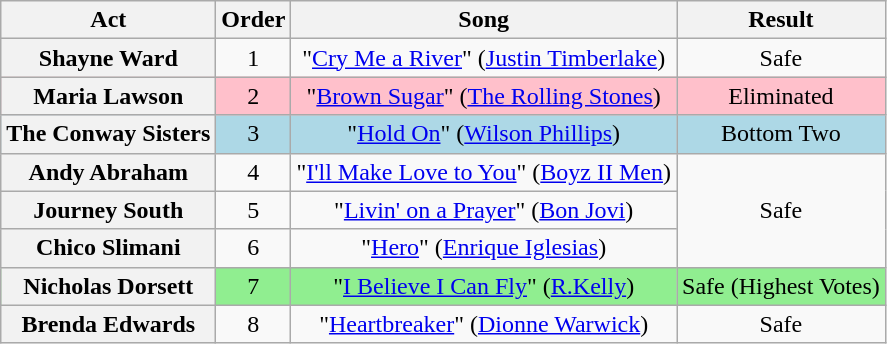<table class="wikitable plainrowheaders" style="text-align:center;">
<tr>
<th>Act</th>
<th>Order</th>
<th>Song</th>
<th>Result</th>
</tr>
<tr>
<th scope="row">Shayne Ward</th>
<td>1</td>
<td>"<a href='#'>Cry Me a River</a>" (<a href='#'>Justin Timberlake</a>)</td>
<td>Safe</td>
</tr>
<tr style="background: pink">
<th scope="row">Maria Lawson</th>
<td>2</td>
<td>"<a href='#'>Brown Sugar</a>" (<a href='#'>The Rolling Stones</a>)</td>
<td>Eliminated</td>
</tr>
<tr style="background: lightblue">
<th scope="row">The Conway Sisters</th>
<td>3</td>
<td>"<a href='#'>Hold On</a>" (<a href='#'>Wilson Phillips</a>)</td>
<td>Bottom Two</td>
</tr>
<tr>
<th scope="row">Andy Abraham</th>
<td>4</td>
<td>"<a href='#'>I'll Make Love to You</a>" (<a href='#'>Boyz II Men</a>)</td>
<td rowspan=3>Safe</td>
</tr>
<tr>
<th scope="row">Journey South</th>
<td>5</td>
<td>"<a href='#'>Livin' on a Prayer</a>" (<a href='#'>Bon Jovi</a>)</td>
</tr>
<tr>
<th scope="row">Chico Slimani</th>
<td>6</td>
<td>"<a href='#'>Hero</a>" (<a href='#'>Enrique Iglesias</a>)</td>
</tr>
<tr style="background:lightgreen;">
<th scope="row">Nicholas Dorsett</th>
<td>7</td>
<td>"<a href='#'>I Believe I Can Fly</a>" (<a href='#'>R.Kelly</a>)</td>
<td>Safe (Highest Votes)</td>
</tr>
<tr>
<th scope="row">Brenda Edwards</th>
<td>8</td>
<td>"<a href='#'>Heartbreaker</a>" (<a href='#'>Dionne Warwick</a>)</td>
<td>Safe</td>
</tr>
</table>
